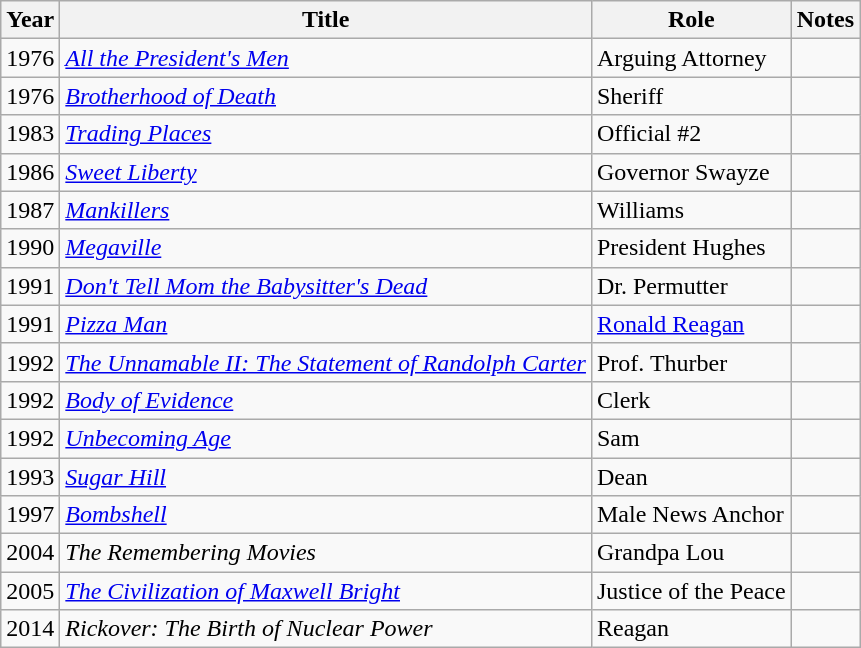<table class="wikitable sortable">
<tr>
<th>Year</th>
<th>Title</th>
<th>Role</th>
<th>Notes</th>
</tr>
<tr>
<td>1976</td>
<td><a href='#'><em>All the President's Men</em></a></td>
<td>Arguing Attorney</td>
<td></td>
</tr>
<tr>
<td>1976</td>
<td><em><a href='#'>Brotherhood of Death</a></em></td>
<td>Sheriff</td>
<td></td>
</tr>
<tr>
<td>1983</td>
<td><em><a href='#'>Trading Places</a></em></td>
<td>Official #2</td>
<td></td>
</tr>
<tr>
<td>1986</td>
<td><em><a href='#'>Sweet Liberty</a></em></td>
<td>Governor Swayze</td>
<td></td>
</tr>
<tr>
<td>1987</td>
<td><em><a href='#'>Mankillers</a></em></td>
<td>Williams</td>
<td></td>
</tr>
<tr>
<td>1990</td>
<td><em><a href='#'>Megaville</a></em></td>
<td>President Hughes</td>
<td></td>
</tr>
<tr>
<td>1991</td>
<td><em><a href='#'>Don't Tell Mom the Babysitter's Dead</a></em></td>
<td>Dr. Permutter</td>
<td></td>
</tr>
<tr>
<td>1991</td>
<td><a href='#'><em>Pizza Man</em></a></td>
<td><a href='#'>Ronald Reagan</a></td>
<td></td>
</tr>
<tr>
<td>1992</td>
<td><em><a href='#'>The Unnamable II: The Statement of Randolph Carter</a></em></td>
<td>Prof. Thurber</td>
<td></td>
</tr>
<tr>
<td>1992</td>
<td><a href='#'><em>Body of Evidence</em></a></td>
<td>Clerk</td>
<td></td>
</tr>
<tr>
<td>1992</td>
<td><em><a href='#'>Unbecoming Age</a></em></td>
<td>Sam</td>
<td></td>
</tr>
<tr>
<td>1993</td>
<td><a href='#'><em>Sugar Hill</em></a></td>
<td>Dean</td>
<td></td>
</tr>
<tr>
<td>1997</td>
<td><a href='#'><em>Bombshell</em></a></td>
<td>Male News Anchor</td>
<td></td>
</tr>
<tr>
<td>2004</td>
<td><em>The Remembering Movies</em></td>
<td>Grandpa Lou</td>
<td></td>
</tr>
<tr>
<td>2005</td>
<td><em><a href='#'>The Civilization of Maxwell Bright</a></em></td>
<td>Justice of the Peace</td>
<td></td>
</tr>
<tr>
<td>2014</td>
<td><em>Rickover: The Birth of Nuclear Power</em></td>
<td>Reagan</td>
<td></td>
</tr>
</table>
